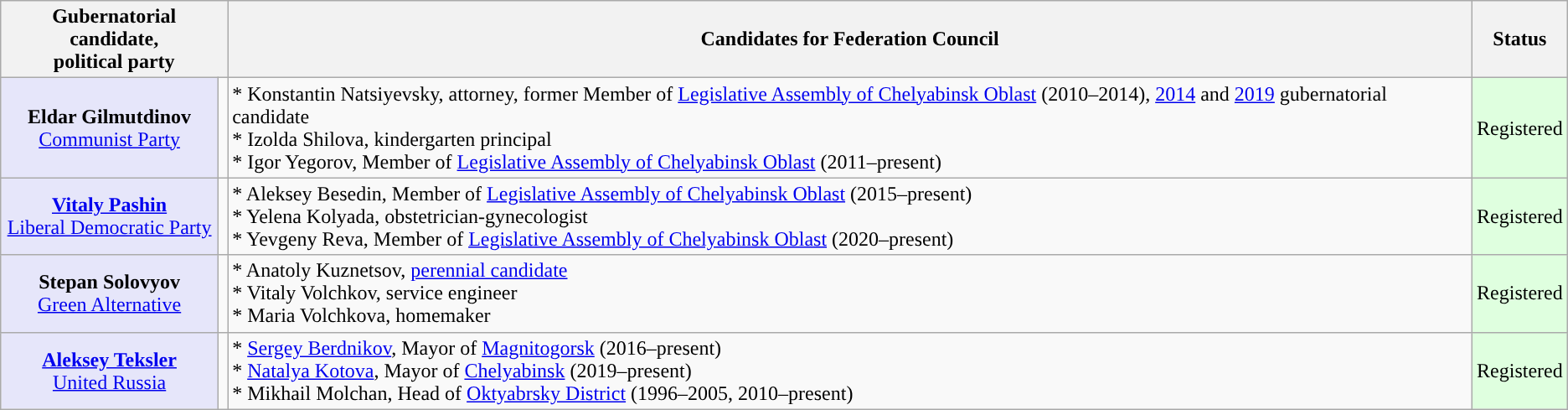<table class="wikitable" style="text-align:center;">
<tr>
<th colspan="2">Gubernatorial candidate,<br>political party</th>
<th>Candidates for Federation Council</th>
<th>Status</th>
</tr>
<tr>
<td style="background:lavender;"><strong>Eldar Gilmutdinov</strong><br><a href='#'>Communist Party</a></td>
<td style="background-color:"></td>
<td align=left>* Konstantin Natsiyevsky, attorney, former Member of <a href='#'>Legislative Assembly of Chelyabinsk Oblast</a> (2010–2014), <a href='#'>2014</a> and <a href='#'>2019</a> gubernatorial candidate<br>* Izolda Shilova, kindergarten principal<br>* Igor Yegorov, Member of <a href='#'>Legislative Assembly of Chelyabinsk Oblast</a> (2011–present)</td>
<td bgcolor="#DFFFDF">Registered</td>
</tr>
<tr>
<td style="background:lavender;"><strong><a href='#'>Vitaly Pashin</a></strong><br><a href='#'>Liberal Democratic Party</a></td>
<td style="background-color:"></td>
<td align=left>* Aleksey Besedin, Member of <a href='#'>Legislative Assembly of Chelyabinsk Oblast</a> (2015–present)<br> * Yelena Kolyada, obstetrician-gynecologist<br> * Yevgeny Reva, Member of <a href='#'>Legislative Assembly of Chelyabinsk Oblast</a> (2020–present)</td>
<td bgcolor="#DFFFDF">Registered</td>
</tr>
<tr>
<td style="background:lavender;"><strong>Stepan Solovyov</strong><br><a href='#'>Green Alternative</a></td>
<td style="background-color:"></td>
<td align=left>* Anatoly Kuznetsov, <a href='#'>perennial candidate</a><br>* Vitaly Volchkov, service engineer<br>* Maria Volchkova, homemaker</td>
<td bgcolor="#DFFFDF">Registered</td>
</tr>
<tr>
<td style="background:lavender;"><strong><a href='#'>Aleksey Teksler</a></strong><br><a href='#'>United Russia</a></td>
<td style="background-color:"></td>
<td align=left>* <a href='#'>Sergey Berdnikov</a>, Mayor of <a href='#'>Magnitogorsk</a> (2016–present)<br> * <a href='#'>Natalya Kotova</a>, Mayor of <a href='#'>Chelyabinsk</a> (2019–present)<br> * Mikhail Molchan, Head of <a href='#'>Oktyabrsky District</a> (1996–2005, 2010–present)</td>
<td bgcolor="#DFFFDF">Registered</td>
</tr>
</table>
